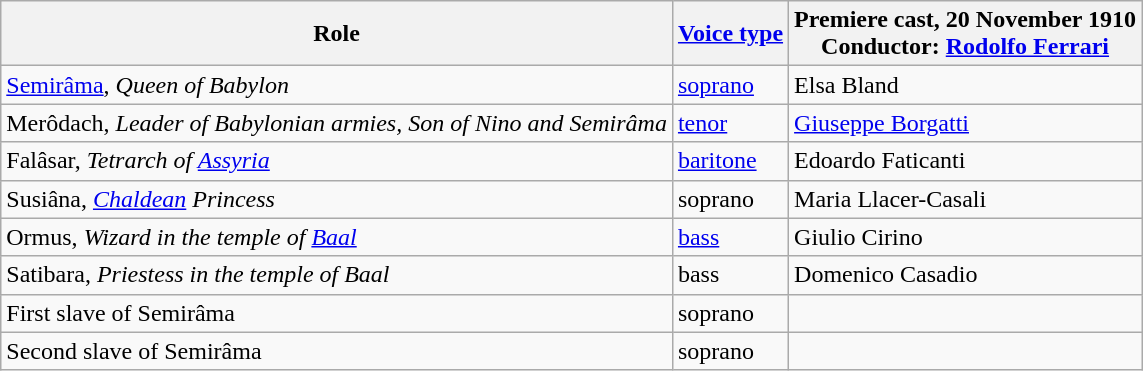<table class="wikitable">
<tr>
<th>Role</th>
<th><a href='#'>Voice type</a></th>
<th>Premiere cast, 20 November 1910<br>Conductor: <a href='#'>Rodolfo Ferrari</a></th>
</tr>
<tr>
<td><a href='#'>Semirâma</a>, <em>Queen of Babylon</em></td>
<td><a href='#'>soprano</a></td>
<td>Elsa Bland</td>
</tr>
<tr>
<td>Merôdach, <em>Leader of Babylonian armies, Son of Nino and Semirâma</em></td>
<td><a href='#'>tenor</a></td>
<td><a href='#'>Giuseppe Borgatti</a></td>
</tr>
<tr>
<td>Falâsar, <em>Tetrarch of <a href='#'>Assyria</a></em></td>
<td><a href='#'>baritone</a></td>
<td>Edoardo Faticanti</td>
</tr>
<tr>
<td>Susiâna, <em><a href='#'>Chaldean</a> Princess</em></td>
<td>soprano</td>
<td>Maria Llacer-Casali</td>
</tr>
<tr>
<td>Ormus, <em>Wizard in the temple of <a href='#'>Baal</a></em></td>
<td><a href='#'>bass</a></td>
<td>Giulio Cirino</td>
</tr>
<tr>
<td>Satibara, <em>Priestess in the temple of Baal</em></td>
<td>bass</td>
<td>Domenico Casadio</td>
</tr>
<tr>
<td>First slave of Semirâma</td>
<td>soprano</td>
<td></td>
</tr>
<tr>
<td>Second slave of Semirâma</td>
<td>soprano</td>
<td></td>
</tr>
</table>
